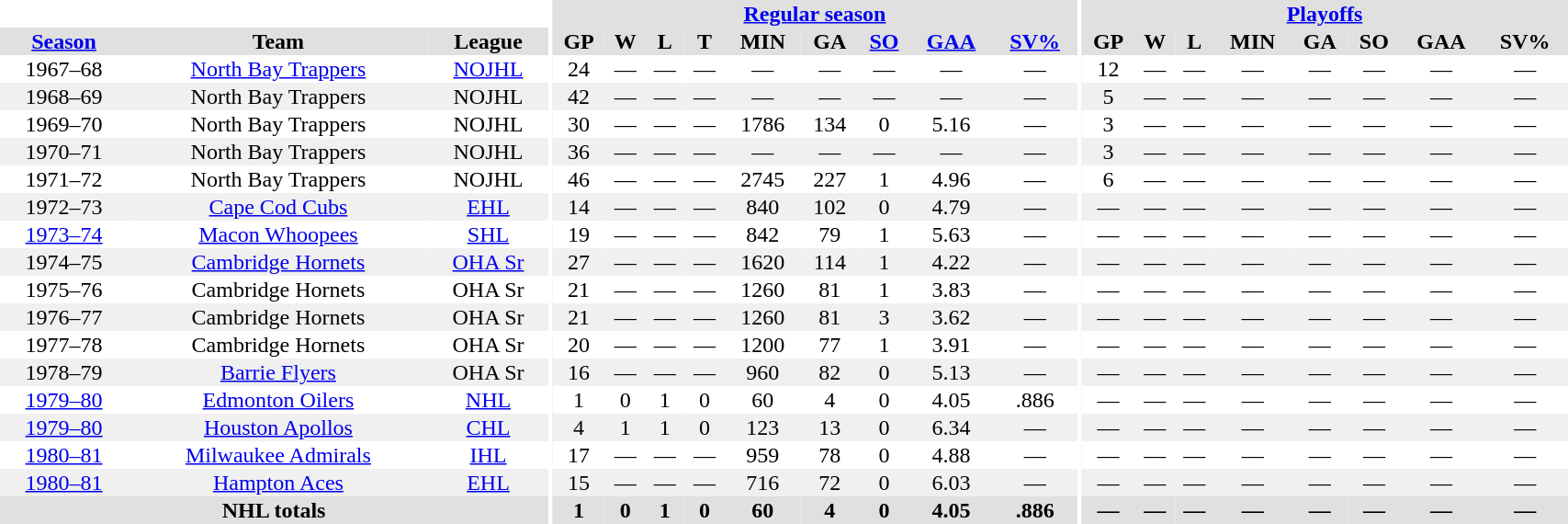<table border="0" cellpadding="1" cellspacing="0" style="width:90%; text-align:center;">
<tr bgcolor="#e0e0e0">
<th colspan="3" bgcolor="#ffffff"></th>
<th rowspan="99" bgcolor="#ffffff"></th>
<th colspan="9" bgcolor="#e0e0e0"><a href='#'>Regular season</a></th>
<th rowspan="99" bgcolor="#ffffff"></th>
<th colspan="8" bgcolor="#e0e0e0"><a href='#'>Playoffs</a></th>
</tr>
<tr bgcolor="#e0e0e0">
<th><a href='#'>Season</a></th>
<th>Team</th>
<th>League</th>
<th>GP</th>
<th>W</th>
<th>L</th>
<th>T</th>
<th>MIN</th>
<th>GA</th>
<th><a href='#'>SO</a></th>
<th><a href='#'>GAA</a></th>
<th><a href='#'>SV%</a></th>
<th>GP</th>
<th>W</th>
<th>L</th>
<th>MIN</th>
<th>GA</th>
<th>SO</th>
<th>GAA</th>
<th>SV%</th>
</tr>
<tr>
<td>1967–68</td>
<td><a href='#'>North Bay Trappers</a></td>
<td><a href='#'>NOJHL</a></td>
<td>24</td>
<td>—</td>
<td>—</td>
<td>—</td>
<td>—</td>
<td>—</td>
<td>—</td>
<td>—</td>
<td>—</td>
<td>12</td>
<td>—</td>
<td>—</td>
<td>—</td>
<td>—</td>
<td>—</td>
<td>—</td>
<td>—</td>
</tr>
<tr bgcolor="#f0f0f0">
<td>1968–69</td>
<td>North Bay Trappers</td>
<td>NOJHL</td>
<td>42</td>
<td>—</td>
<td>—</td>
<td>—</td>
<td>—</td>
<td>—</td>
<td>—</td>
<td>—</td>
<td>—</td>
<td>5</td>
<td>—</td>
<td>—</td>
<td>—</td>
<td>—</td>
<td>—</td>
<td>—</td>
<td>—</td>
</tr>
<tr>
<td>1969–70</td>
<td>North Bay Trappers</td>
<td>NOJHL</td>
<td>30</td>
<td>—</td>
<td>—</td>
<td>—</td>
<td>1786</td>
<td>134</td>
<td>0</td>
<td>5.16</td>
<td>—</td>
<td>3</td>
<td>—</td>
<td>—</td>
<td>—</td>
<td>—</td>
<td>—</td>
<td>—</td>
<td>—</td>
</tr>
<tr bgcolor="#f0f0f0">
<td>1970–71</td>
<td>North Bay Trappers</td>
<td>NOJHL</td>
<td>36</td>
<td>—</td>
<td>—</td>
<td>—</td>
<td>—</td>
<td>—</td>
<td>—</td>
<td>—</td>
<td>—</td>
<td>3</td>
<td>—</td>
<td>—</td>
<td>—</td>
<td>—</td>
<td>—</td>
<td>—</td>
<td>—</td>
</tr>
<tr>
<td>1971–72</td>
<td>North Bay Trappers</td>
<td>NOJHL</td>
<td>46</td>
<td>—</td>
<td>—</td>
<td>—</td>
<td>2745</td>
<td>227</td>
<td>1</td>
<td>4.96</td>
<td>—</td>
<td>6</td>
<td>—</td>
<td>—</td>
<td>—</td>
<td>—</td>
<td>—</td>
<td>—</td>
<td>—</td>
</tr>
<tr bgcolor="#f0f0f0">
<td>1972–73</td>
<td><a href='#'>Cape Cod Cubs</a></td>
<td><a href='#'>EHL</a></td>
<td>14</td>
<td>—</td>
<td>—</td>
<td>—</td>
<td>840</td>
<td>102</td>
<td>0</td>
<td>4.79</td>
<td>—</td>
<td>—</td>
<td>—</td>
<td>—</td>
<td>—</td>
<td>—</td>
<td>—</td>
<td>—</td>
<td>—</td>
</tr>
<tr>
<td><a href='#'>1973–74</a></td>
<td><a href='#'>Macon Whoopees</a></td>
<td><a href='#'>SHL</a></td>
<td>19</td>
<td>—</td>
<td>—</td>
<td>—</td>
<td>842</td>
<td>79</td>
<td>1</td>
<td>5.63</td>
<td>—</td>
<td>—</td>
<td>—</td>
<td>—</td>
<td>—</td>
<td>—</td>
<td>—</td>
<td>—</td>
<td>—</td>
</tr>
<tr bgcolor="#f0f0f0">
<td>1974–75</td>
<td><a href='#'>Cambridge Hornets</a></td>
<td><a href='#'>OHA Sr</a></td>
<td>27</td>
<td>—</td>
<td>—</td>
<td>—</td>
<td>1620</td>
<td>114</td>
<td>1</td>
<td>4.22</td>
<td>—</td>
<td>—</td>
<td>—</td>
<td>—</td>
<td>—</td>
<td>—</td>
<td>—</td>
<td>—</td>
<td>—</td>
</tr>
<tr>
<td>1975–76</td>
<td>Cambridge Hornets</td>
<td>OHA Sr</td>
<td>21</td>
<td>—</td>
<td>—</td>
<td>—</td>
<td>1260</td>
<td>81</td>
<td>1</td>
<td>3.83</td>
<td>—</td>
<td>—</td>
<td>—</td>
<td>—</td>
<td>—</td>
<td>—</td>
<td>—</td>
<td>—</td>
<td>—</td>
</tr>
<tr bgcolor="#f0f0f0">
<td>1976–77</td>
<td>Cambridge Hornets</td>
<td>OHA Sr</td>
<td>21</td>
<td>—</td>
<td>—</td>
<td>—</td>
<td>1260</td>
<td>81</td>
<td>3</td>
<td>3.62</td>
<td>—</td>
<td>—</td>
<td>—</td>
<td>—</td>
<td>—</td>
<td>—</td>
<td>—</td>
<td>—</td>
<td>—</td>
</tr>
<tr>
<td>1977–78</td>
<td>Cambridge Hornets</td>
<td>OHA Sr</td>
<td>20</td>
<td>—</td>
<td>—</td>
<td>—</td>
<td>1200</td>
<td>77</td>
<td>1</td>
<td>3.91</td>
<td>—</td>
<td>—</td>
<td>—</td>
<td>—</td>
<td>—</td>
<td>—</td>
<td>—</td>
<td>—</td>
<td>—</td>
</tr>
<tr bgcolor="#f0f0f0">
<td>1978–79</td>
<td><a href='#'>Barrie Flyers</a></td>
<td>OHA Sr</td>
<td>16</td>
<td>—</td>
<td>—</td>
<td>—</td>
<td>960</td>
<td>82</td>
<td>0</td>
<td>5.13</td>
<td>—</td>
<td>—</td>
<td>—</td>
<td>—</td>
<td>—</td>
<td>—</td>
<td>—</td>
<td>—</td>
<td>—</td>
</tr>
<tr>
<td><a href='#'>1979–80</a></td>
<td><a href='#'>Edmonton Oilers</a></td>
<td><a href='#'>NHL</a></td>
<td>1</td>
<td>0</td>
<td>1</td>
<td>0</td>
<td>60</td>
<td>4</td>
<td>0</td>
<td>4.05</td>
<td>.886</td>
<td>—</td>
<td>—</td>
<td>—</td>
<td>—</td>
<td>—</td>
<td>—</td>
<td>—</td>
<td>—</td>
</tr>
<tr bgcolor="#f0f0f0">
<td><a href='#'>1979–80</a></td>
<td><a href='#'>Houston Apollos</a></td>
<td><a href='#'>CHL</a></td>
<td>4</td>
<td>1</td>
<td>1</td>
<td>0</td>
<td>123</td>
<td>13</td>
<td>0</td>
<td>6.34</td>
<td>—</td>
<td>—</td>
<td>—</td>
<td>—</td>
<td>—</td>
<td>—</td>
<td>—</td>
<td>—</td>
<td>—</td>
</tr>
<tr>
<td><a href='#'>1980–81</a></td>
<td><a href='#'>Milwaukee Admirals</a></td>
<td><a href='#'>IHL</a></td>
<td>17</td>
<td>—</td>
<td>—</td>
<td>—</td>
<td>959</td>
<td>78</td>
<td>0</td>
<td>4.88</td>
<td>—</td>
<td>—</td>
<td>—</td>
<td>—</td>
<td>—</td>
<td>—</td>
<td>—</td>
<td>—</td>
<td>—</td>
</tr>
<tr bgcolor="#f0f0f0">
<td><a href='#'>1980–81</a></td>
<td><a href='#'>Hampton Aces</a></td>
<td><a href='#'>EHL</a></td>
<td>15</td>
<td>—</td>
<td>—</td>
<td>—</td>
<td>716</td>
<td>72</td>
<td>0</td>
<td>6.03</td>
<td>—</td>
<td>—</td>
<td>—</td>
<td>—</td>
<td>—</td>
<td>—</td>
<td>—</td>
<td>—</td>
<td>—</td>
</tr>
<tr bgcolor="#e0e0e0">
<th colspan=3>NHL totals</th>
<th>1</th>
<th>0</th>
<th>1</th>
<th>0</th>
<th>60</th>
<th>4</th>
<th>0</th>
<th>4.05</th>
<th>.886</th>
<th>—</th>
<th>—</th>
<th>—</th>
<th>—</th>
<th>—</th>
<th>—</th>
<th>—</th>
<th>—</th>
</tr>
</table>
